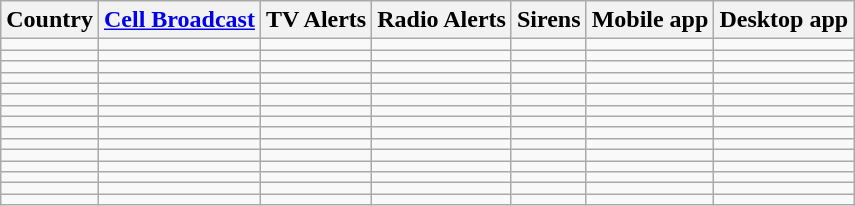<table class="wikitable">
<tr>
<th>Country</th>
<th><a href='#'>Cell Broadcast</a></th>
<th>TV Alerts</th>
<th>Radio Alerts</th>
<th>Sirens</th>
<th>Mobile app</th>
<th>Desktop app</th>
</tr>
<tr>
<td></td>
<td></td>
<td></td>
<td></td>
<td></td>
<td></td>
<td></td>
</tr>
<tr>
<td></td>
<td></td>
<td></td>
<td></td>
<td></td>
<td></td>
<td></td>
</tr>
<tr>
<td></td>
<td></td>
<td></td>
<td></td>
<td></td>
<td></td>
<td></td>
</tr>
<tr>
<td></td>
<td></td>
<td></td>
<td></td>
<td></td>
<td></td>
<td></td>
</tr>
<tr>
<td></td>
<td></td>
<td></td>
<td></td>
<td></td>
<td></td>
<td></td>
</tr>
<tr>
<td></td>
<td></td>
<td></td>
<td></td>
<td></td>
<td></td>
<td></td>
</tr>
<tr>
<td></td>
<td></td>
<td></td>
<td></td>
<td></td>
<td></td>
<td></td>
</tr>
<tr>
<td></td>
<td></td>
<td></td>
<td></td>
<td></td>
<td></td>
<td></td>
</tr>
<tr>
<td></td>
<td></td>
<td></td>
<td></td>
<td></td>
<td></td>
<td></td>
</tr>
<tr>
<td></td>
<td></td>
<td></td>
<td></td>
<td></td>
<td></td>
<td></td>
</tr>
<tr>
<td></td>
<td></td>
<td></td>
<td></td>
<td></td>
<td></td>
<td></td>
</tr>
<tr>
<td></td>
<td></td>
<td></td>
<td></td>
<td></td>
<td></td>
<td></td>
</tr>
<tr>
<td></td>
<td></td>
<td></td>
<td></td>
<td></td>
<td></td>
<td></td>
</tr>
<tr>
<td></td>
<td></td>
<td></td>
<td></td>
<td></td>
<td></td>
<td></td>
</tr>
<tr>
<td></td>
<td></td>
<td></td>
<td></td>
<td></td>
<td></td>
<td></td>
</tr>
</table>
